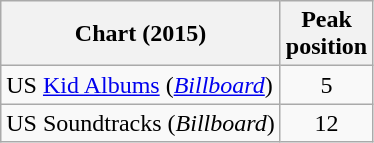<table class="wikitable">
<tr>
<th>Chart (2015)</th>
<th>Peak<br>position</th>
</tr>
<tr>
<td>US <a href='#'>Kid Albums</a> (<em><a href='#'>Billboard</a></em>)</td>
<td align="center">5</td>
</tr>
<tr>
<td>US Soundtracks (<em>Billboard</em>)</td>
<td align="center">12</td>
</tr>
</table>
